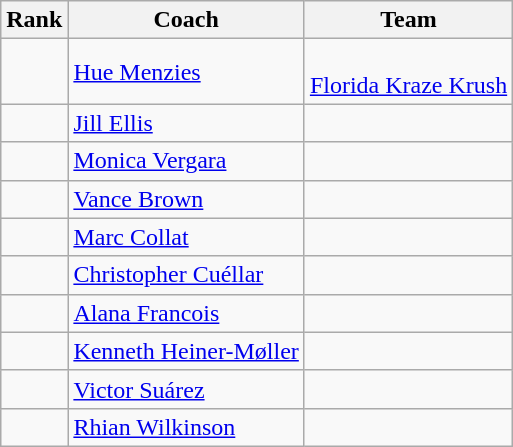<table class="wikitable">
<tr>
<th>Rank</th>
<th>Coach</th>
<th>Team</th>
</tr>
<tr>
<td></td>
<td> <a href='#'>Hue Menzies</a></td>
<td><br> <a href='#'>Florida Kraze Krush</a></td>
</tr>
<tr>
<td></td>
<td> <a href='#'>Jill Ellis</a></td>
<td></td>
</tr>
<tr>
<td></td>
<td> <a href='#'>Monica Vergara</a></td>
<td></td>
</tr>
<tr>
<td></td>
<td> <a href='#'>Vance Brown</a></td>
<td></td>
</tr>
<tr>
<td></td>
<td> <a href='#'>Marc Collat</a></td>
<td></td>
</tr>
<tr>
<td></td>
<td> <a href='#'>Christopher Cuéllar</a></td>
<td></td>
</tr>
<tr>
<td></td>
<td> <a href='#'>Alana Francois</a></td>
<td></td>
</tr>
<tr>
<td></td>
<td> <a href='#'>Kenneth Heiner-Møller</a></td>
<td></td>
</tr>
<tr>
<td></td>
<td> <a href='#'>Victor Suárez</a></td>
<td></td>
</tr>
<tr>
<td></td>
<td> <a href='#'>Rhian Wilkinson</a></td>
<td></td>
</tr>
</table>
